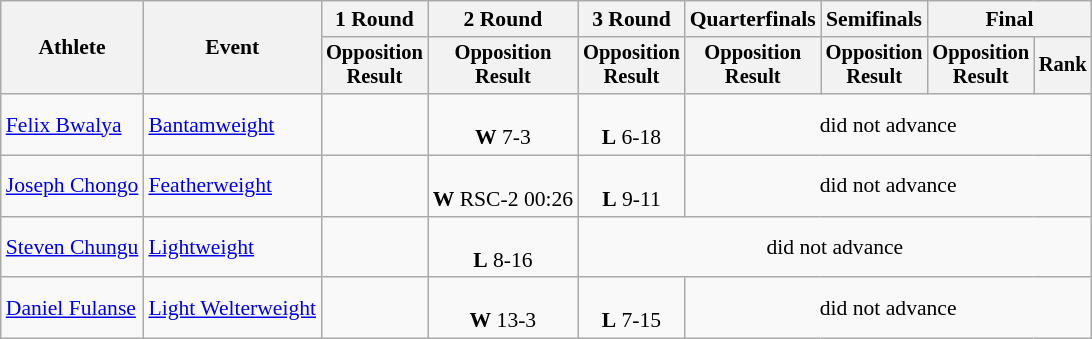<table class="wikitable" style="font-size:90%">
<tr>
<th rowspan="2">Athlete</th>
<th rowspan="2">Event</th>
<th>1 Round</th>
<th>2 Round</th>
<th>3 Round</th>
<th>Quarterfinals</th>
<th>Semifinals</th>
<th colspan=2>Final</th>
</tr>
<tr style="font-size:95%">
<th>Opposition<br>Result</th>
<th>Opposition<br>Result</th>
<th>Opposition<br>Result</th>
<th>Opposition<br>Result</th>
<th>Opposition<br>Result</th>
<th>Opposition<br>Result</th>
<th>Rank</th>
</tr>
<tr align=center>
<td align=left><a href='#'>Felix Bwalya</a></td>
<td align=left><a href='#'>Bantamweight</a></td>
<td></td>
<td><br><strong>W</strong> 7-3</td>
<td><br><strong>L</strong> 6-18</td>
<td colspan=5>did not advance</td>
</tr>
<tr align=center>
<td align=left><a href='#'>Joseph Chongo</a></td>
<td align=left><a href='#'>Featherweight</a></td>
<td></td>
<td><br><strong>W</strong> RSC-2 00:26</td>
<td><br><strong>L</strong> 9-11</td>
<td colspan=6>did not advance</td>
</tr>
<tr align=center>
<td align=left><a href='#'>Steven Chungu</a></td>
<td align=left><a href='#'>Lightweight</a></td>
<td></td>
<td><br><strong>L</strong> 8-16</td>
<td colspan=6>did not advance</td>
</tr>
<tr align=center>
<td align=left><a href='#'>Daniel Fulanse</a></td>
<td align=left><a href='#'>Light Welterweight</a></td>
<td></td>
<td><br><strong>W</strong> 13-3</td>
<td><br><strong>L</strong> 7-15</td>
<td colspan=6>did not advance</td>
</tr>
</table>
